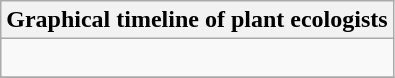<table class="wikitable collapsible collapsed">
<tr>
<th>Graphical timeline of plant ecologists</th>
</tr>
<tr>
<td><br></td>
</tr>
<tr>
</tr>
</table>
